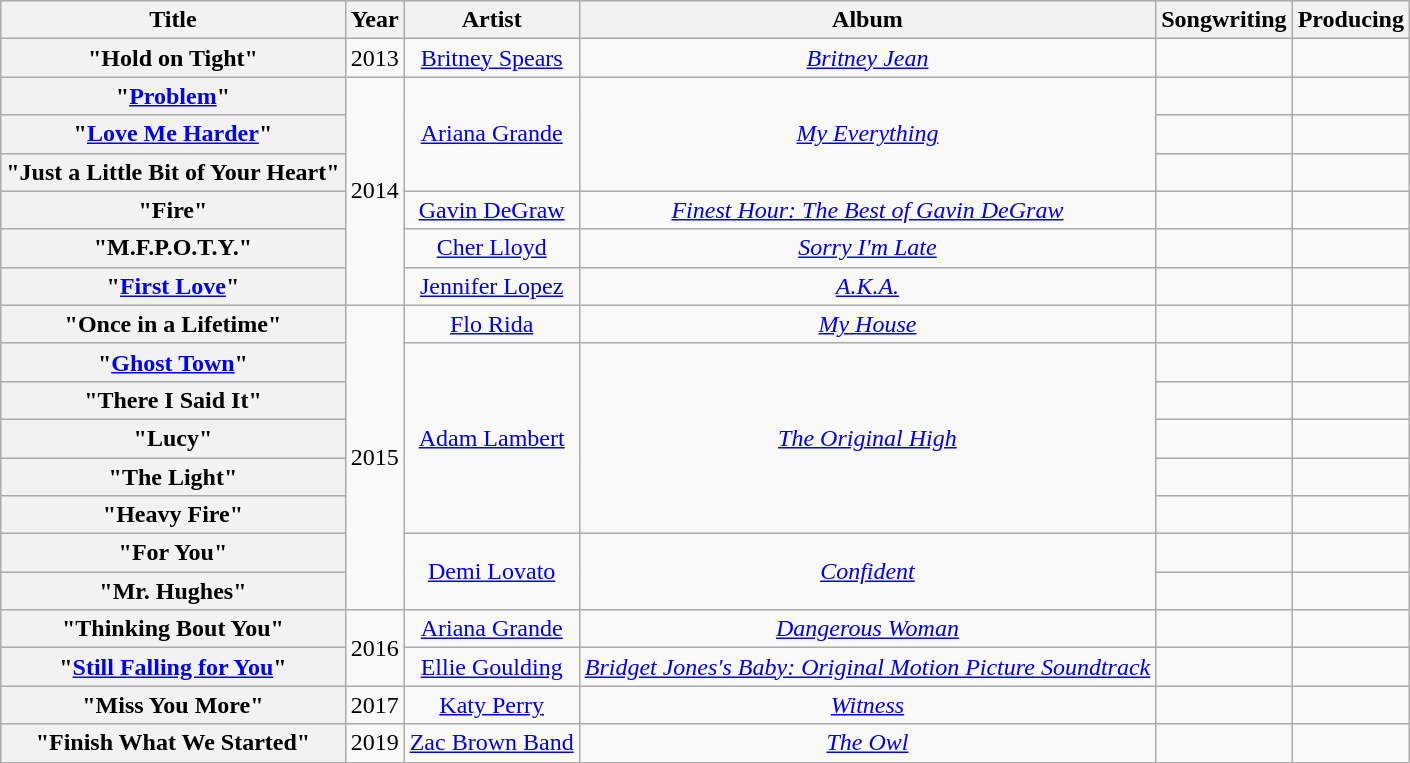<table class="wikitable plainrowheaders" style="text-align:center;">
<tr>
<th scope="col">Title</th>
<th scope="col">Year</th>
<th scope="col">Artist</th>
<th scope="col">Album</th>
<th scope="col">Songwriting</th>
<th scope="col">Producing</th>
</tr>
<tr>
<th scope="row">"Hold on Tight"</th>
<td>2013</td>
<td><a href='#'>Britney Spears</a></td>
<td><em><a href='#'>Britney Jean</a></em></td>
<td></td>
<td></td>
</tr>
<tr>
<th scope="row">"<a href='#'>Problem</a>"</th>
<td rowspan="6">2014</td>
<td rowspan="3"><a href='#'>Ariana Grande</a></td>
<td rowspan="3"><em><a href='#'>My Everything</a></em></td>
<td></td>
<td></td>
</tr>
<tr>
<th scope="row">"<a href='#'>Love Me Harder</a>"</th>
<td></td>
<td></td>
</tr>
<tr>
<th scope="row">"Just a Little Bit of Your Heart"</th>
<td></td>
<td></td>
</tr>
<tr>
<th scope="row">"Fire"</th>
<td><a href='#'>Gavin DeGraw</a></td>
<td><em><a href='#'>Finest Hour: The Best of Gavin DeGraw</a></em></td>
<td></td>
<td></td>
</tr>
<tr>
<th scope="row">"M.F.P.O.T.Y."</th>
<td><a href='#'>Cher Lloyd</a></td>
<td><em><a href='#'>Sorry I'm Late</a></em></td>
<td></td>
<td></td>
</tr>
<tr>
<th scope="row">"<a href='#'>First Love</a>"</th>
<td><a href='#'>Jennifer Lopez</a></td>
<td><em><a href='#'>A.K.A.</a></em></td>
<td></td>
<td></td>
</tr>
<tr>
<th scope="row">"Once in a Lifetime"</th>
<td rowspan="8">2015</td>
<td><a href='#'>Flo Rida</a></td>
<td><em><a href='#'>My House</a></em></td>
<td></td>
<td></td>
</tr>
<tr>
<th scope="row">"<a href='#'>Ghost Town</a>"</th>
<td rowspan="5"><a href='#'>Adam Lambert</a></td>
<td rowspan="5"><em><a href='#'>The Original High</a></em></td>
<td></td>
<td></td>
</tr>
<tr>
<th scope="row">"There I Said It"</th>
<td></td>
<td></td>
</tr>
<tr>
<th scope="row">"Lucy"</th>
<td></td>
<td></td>
</tr>
<tr>
<th scope="row">"The Light"</th>
<td></td>
<td></td>
</tr>
<tr>
<th scope="row">"Heavy Fire"</th>
<td></td>
<td></td>
</tr>
<tr>
<th scope="row">"For You"</th>
<td rowspan="2"><a href='#'>Demi Lovato</a></td>
<td rowspan="2"><em><a href='#'>Confident</a></em></td>
<td></td>
<td></td>
</tr>
<tr>
<th scope="row">"Mr. Hughes"</th>
<td></td>
<td></td>
</tr>
<tr>
<th scope="row">"Thinking Bout You"</th>
<td rowspan="2">2016</td>
<td><a href='#'>Ariana Grande</a></td>
<td><em><a href='#'>Dangerous Woman</a></em></td>
<td></td>
<td></td>
</tr>
<tr>
<th scope="row">"<a href='#'>Still Falling for You</a>"</th>
<td><a href='#'>Ellie Goulding</a></td>
<td><em><a href='#'>Bridget Jones's Baby: Original Motion Picture Soundtrack</a></em></td>
<td></td>
<td></td>
</tr>
<tr>
<th scope="row">"Miss You More"</th>
<td>2017</td>
<td><a href='#'>Katy Perry</a></td>
<td><em><a href='#'>Witness</a></em></td>
<td></td>
<td></td>
</tr>
<tr>
<th scope="row">"Finish What We Started"<br></th>
<td>2019</td>
<td><a href='#'>Zac Brown Band</a></td>
<td><em><a href='#'>The Owl</a></em></td>
<td></td>
<td></td>
</tr>
</table>
